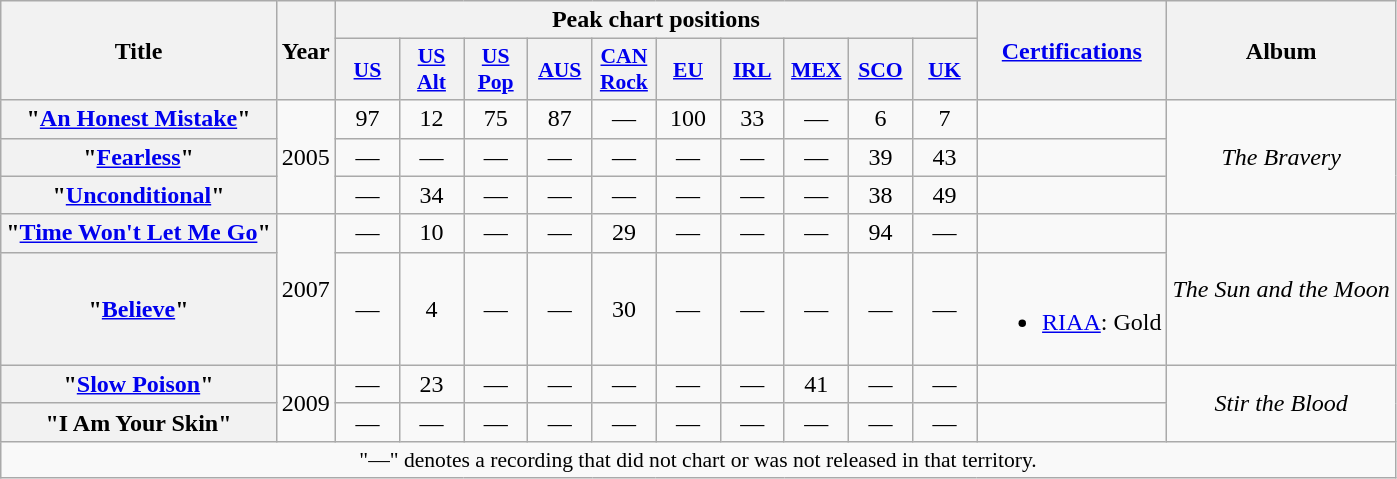<table class="wikitable plainrowheaders" style="text-align:center;">
<tr>
<th scope="col" rowspan="2">Title</th>
<th scope="col" rowspan="2">Year</th>
<th scope="col" colspan="10">Peak chart positions</th>
<th scope="col" rowspan="2"><a href='#'>Certifications</a></th>
<th scope="col" rowspan="2">Album</th>
</tr>
<tr>
<th scope="col" style="width:2.5em;font-size:90%;"><a href='#'>US</a><br></th>
<th scope="col" style="width:2.5em;font-size:90%;"><a href='#'>US<br>Alt</a><br></th>
<th scope="col" style="width:2.5em;font-size:90%;"><a href='#'>US<br>Pop</a><br></th>
<th scope="col" style="width:2.5em;font-size:90%;"><a href='#'>AUS</a><br></th>
<th scope="col" style="width:2.5em;font-size:90%;"><a href='#'>CAN<br>Rock</a><br></th>
<th scope="col" style="width:2.5em;font-size:90%;"><a href='#'>EU</a><br></th>
<th scope="col" style="width:2.5em;font-size:90%;"><a href='#'>IRL</a><br></th>
<th scope="col" style="width:2.5em;font-size:90%;"><a href='#'>MEX</a><br></th>
<th scope="col" style="width:2.5em;font-size:90%;"><a href='#'>SCO</a><br></th>
<th scope="col" style="width:2.5em;font-size:90%;"><a href='#'>UK</a><br></th>
</tr>
<tr>
<th scope="row">"<a href='#'>An Honest Mistake</a>"</th>
<td rowspan="3">2005</td>
<td>97</td>
<td>12</td>
<td>75</td>
<td>87</td>
<td>—</td>
<td>100</td>
<td>33</td>
<td>—</td>
<td>6</td>
<td>7</td>
<td></td>
<td rowspan="3"><em>The Bravery</em></td>
</tr>
<tr>
<th scope="row">"<a href='#'>Fearless</a>"</th>
<td>—</td>
<td>—</td>
<td>—</td>
<td>—</td>
<td>—</td>
<td>—</td>
<td>—</td>
<td>—</td>
<td>39</td>
<td>43</td>
<td></td>
</tr>
<tr>
<th scope="row">"<a href='#'>Unconditional</a>"</th>
<td>—</td>
<td>34</td>
<td>—</td>
<td>—</td>
<td>—</td>
<td>—</td>
<td>—</td>
<td>—</td>
<td>38</td>
<td>49</td>
<td></td>
</tr>
<tr>
<th scope="row">"<a href='#'>Time Won't Let Me Go</a>"</th>
<td rowspan="2">2007</td>
<td>—</td>
<td>10</td>
<td>—</td>
<td>—</td>
<td>29</td>
<td>—</td>
<td>—</td>
<td>—</td>
<td>94</td>
<td>—</td>
<td></td>
<td rowspan="2"><em>The Sun and the Moon</em></td>
</tr>
<tr>
<th scope="row">"<a href='#'>Believe</a>"</th>
<td>—</td>
<td>4</td>
<td>—</td>
<td>—</td>
<td>30</td>
<td>—</td>
<td>—</td>
<td>—</td>
<td>—</td>
<td>—</td>
<td><br><ul><li><a href='#'>RIAA</a>: Gold</li></ul></td>
</tr>
<tr>
<th scope="row">"<a href='#'>Slow Poison</a>"</th>
<td rowspan="2">2009</td>
<td>—</td>
<td>23</td>
<td>—</td>
<td>—</td>
<td>—</td>
<td>—</td>
<td>—</td>
<td>41</td>
<td>—</td>
<td>—</td>
<td></td>
<td rowspan="2"><em>Stir the Blood</em></td>
</tr>
<tr>
<th scope="row">"I Am Your Skin"</th>
<td>—</td>
<td>—</td>
<td>—</td>
<td>—</td>
<td>—</td>
<td>—</td>
<td>—</td>
<td>—</td>
<td>—</td>
<td>—</td>
<td></td>
</tr>
<tr>
<td colspan="14" style="font-size:90%">"—" denotes a recording that did not chart or was not released in that territory.</td>
</tr>
</table>
